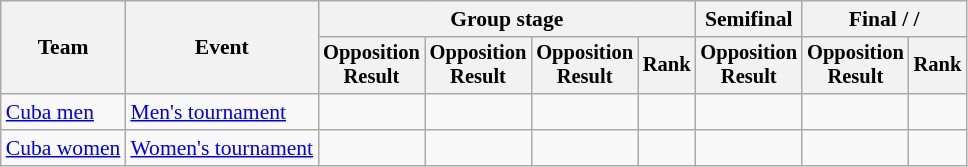<table class=wikitable style=font-size:90%;text-align:center>
<tr>
<th rowspan=2>Team</th>
<th rowspan=2>Event</th>
<th colspan=4>Group stage</th>
<th>Semifinal</th>
<th colspan=2>Final /  / </th>
</tr>
<tr style=font-size:95%>
<th>Opposition<br>Result</th>
<th>Opposition<br>Result</th>
<th>Opposition<br>Result</th>
<th>Rank</th>
<th>Opposition<br>Result</th>
<th>Opposition<br>Result</th>
<th>Rank</th>
</tr>
<tr>
<td align=left><a href='#'>Cuba men</a></td>
<td align=left><a href='#'>Men's tournament</a></td>
<td></td>
<td></td>
<td></td>
<td></td>
<td></td>
<td></td>
<td></td>
</tr>
<tr>
<td align=left><a href='#'>Cuba women</a></td>
<td align=left><a href='#'>Women's tournament</a></td>
<td></td>
<td></td>
<td></td>
<td></td>
<td></td>
<td></td>
<td></td>
</tr>
</table>
